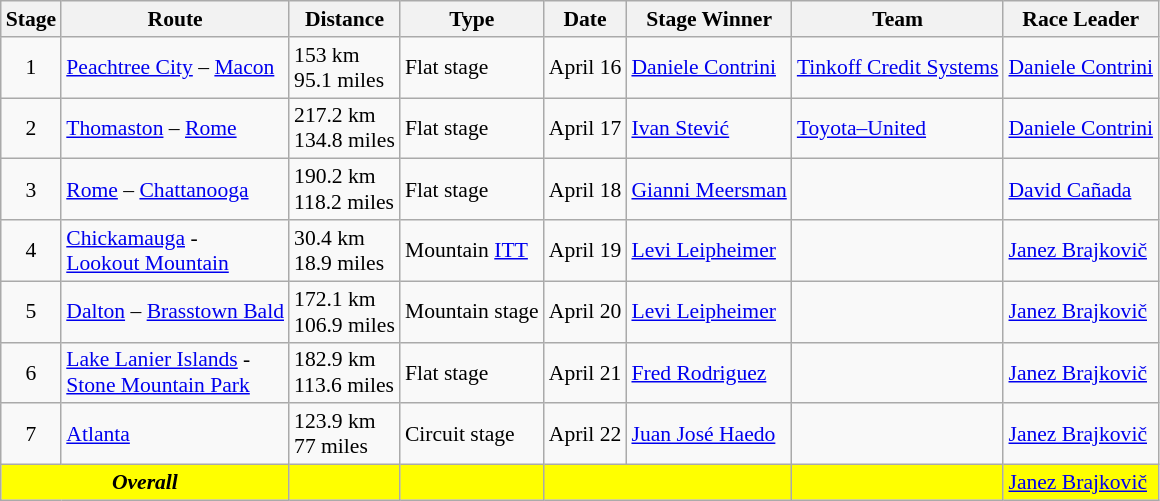<table class=wikitable style="font-size:90%">
<tr>
<th>Stage</th>
<th>Route</th>
<th>Distance</th>
<th>Type</th>
<th>Date</th>
<th>Stage Winner</th>
<th>Team</th>
<th>Race Leader</th>
</tr>
<tr>
<td align="center">1</td>
<td><a href='#'>Peachtree City</a> – <a href='#'>Macon</a></td>
<td>153 km<br>95.1 miles</td>
<td>Flat stage</td>
<td>April 16</td>
<td> <a href='#'>Daniele Contrini</a></td>
<td> <a href='#'>Tinkoff Credit Systems</a></td>
<td> <a href='#'>Daniele Contrini</a></td>
</tr>
<tr>
<td align="center">2</td>
<td><a href='#'>Thomaston</a> – <a href='#'>Rome</a></td>
<td>217.2 km<br>134.8 miles</td>
<td>Flat stage</td>
<td>April 17</td>
<td> <a href='#'>Ivan Stević</a></td>
<td> <a href='#'>Toyota–United</a></td>
<td> <a href='#'>Daniele Contrini</a></td>
</tr>
<tr>
<td align="center">3</td>
<td><a href='#'>Rome</a> – <a href='#'>Chattanooga</a></td>
<td>190.2 km<br>118.2 miles</td>
<td>Flat stage</td>
<td>April 18</td>
<td> <a href='#'>Gianni Meersman</a></td>
<td> </td>
<td> <a href='#'>David Cañada</a></td>
</tr>
<tr>
<td align="center">4</td>
<td><a href='#'>Chickamauga</a> -<br> <a href='#'>Lookout Mountain</a></td>
<td>30.4 km<br>18.9 miles</td>
<td>Mountain <a href='#'>ITT</a></td>
<td>April 19</td>
<td> <a href='#'>Levi Leipheimer</a></td>
<td> </td>
<td> <a href='#'>Janez Brajkovič</a></td>
</tr>
<tr>
<td align="center">5</td>
<td><a href='#'>Dalton</a> – <a href='#'>Brasstown Bald</a></td>
<td>172.1 km<br>106.9 miles</td>
<td>Mountain stage</td>
<td>April 20</td>
<td> <a href='#'>Levi Leipheimer</a></td>
<td> </td>
<td> <a href='#'>Janez Brajkovič</a></td>
</tr>
<tr>
<td align="center">6</td>
<td><a href='#'>Lake Lanier Islands</a> -<br> <a href='#'>Stone Mountain Park</a></td>
<td>182.9 km<br>113.6 miles</td>
<td>Flat stage</td>
<td>April 21</td>
<td> <a href='#'>Fred Rodriguez</a></td>
<td> </td>
<td> <a href='#'>Janez Brajkovič</a></td>
</tr>
<tr>
<td align="center">7</td>
<td><a href='#'>Atlanta</a></td>
<td>123.9 km<br>77 miles</td>
<td>Circuit stage</td>
<td>April 22</td>
<td> <a href='#'>Juan José Haedo</a></td>
<td> </td>
<td> <a href='#'>Janez Brajkovič</a></td>
</tr>
<tr bgcolor="yellow">
<td align="center" colspan="2"><strong><em>Overall</em></strong></td>
<td align="center"></td>
<td></td>
<td colspan="2"></td>
<td></td>
<td> <a href='#'>Janez Brajkovič</a></td>
</tr>
</table>
